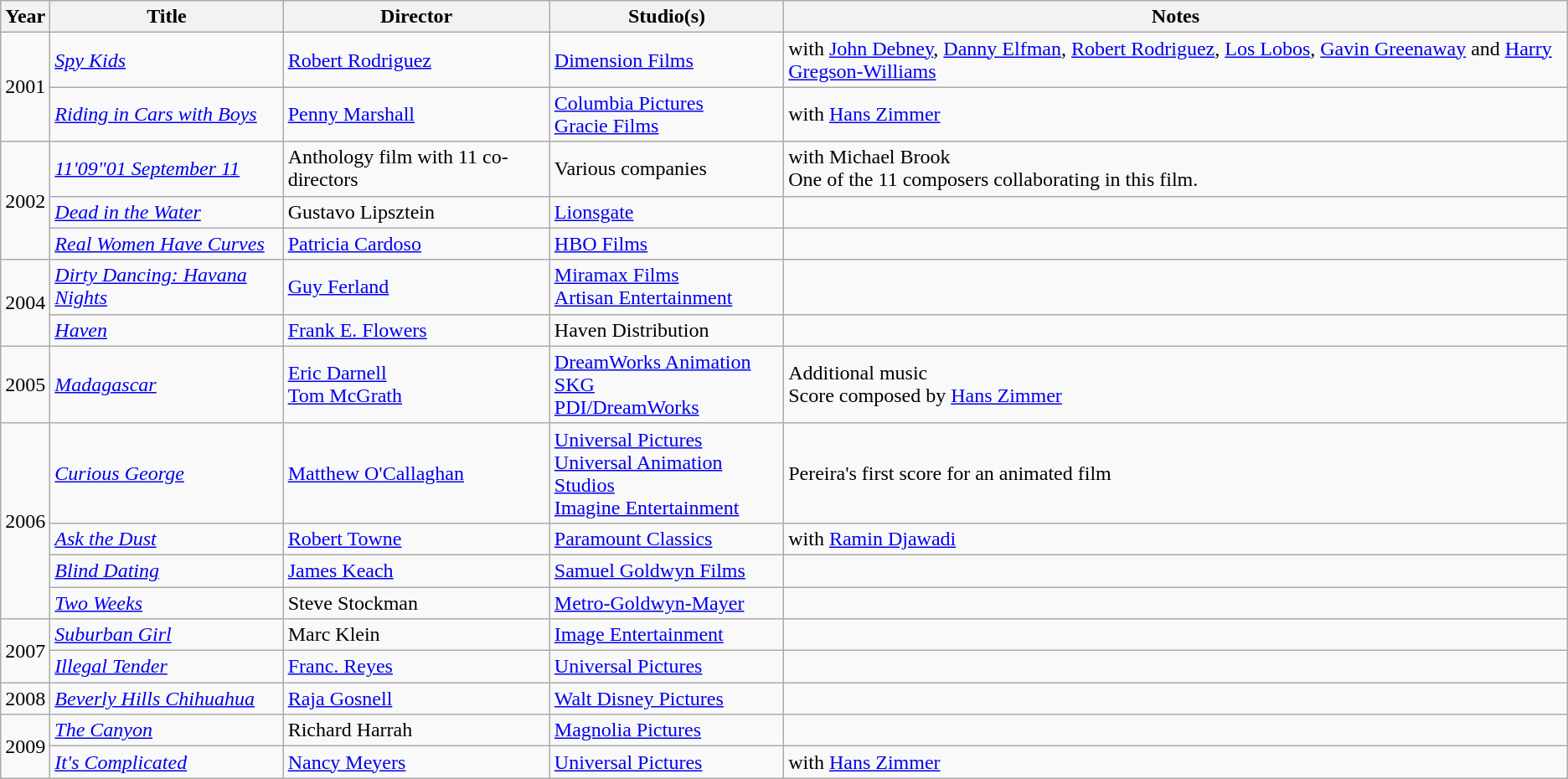<table class="wikitable sortable">
<tr>
<th>Year</th>
<th>Title</th>
<th>Director</th>
<th>Studio(s)</th>
<th>Notes</th>
</tr>
<tr>
<td rowspan="2">2001</td>
<td><em><a href='#'>Spy Kids</a></em></td>
<td><a href='#'>Robert Rodriguez</a></td>
<td><a href='#'>Dimension Films</a></td>
<td>with <a href='#'>John Debney</a>, <a href='#'>Danny Elfman</a>, <a href='#'>Robert Rodriguez</a>, <a href='#'>Los Lobos</a>, <a href='#'>Gavin Greenaway</a> and <a href='#'>Harry Gregson-Williams</a></td>
</tr>
<tr>
<td><em><a href='#'>Riding in Cars with Boys</a></em></td>
<td><a href='#'>Penny Marshall</a></td>
<td><a href='#'>Columbia Pictures</a><br><a href='#'>Gracie Films</a></td>
<td>with <a href='#'>Hans Zimmer</a></td>
</tr>
<tr>
<td rowspan="3">2002</td>
<td><em><a href='#'>11'09"01 September 11</a></em></td>
<td>Anthology film with 11 co-directors</td>
<td>Various companies</td>
<td>with Michael Brook<br>One of the 11 composers collaborating in this film.</td>
</tr>
<tr>
<td><em><a href='#'>Dead in the Water</a></em></td>
<td>Gustavo Lipsztein</td>
<td><a href='#'>Lionsgate</a></td>
<td></td>
</tr>
<tr>
<td><em><a href='#'>Real Women Have Curves</a></em></td>
<td><a href='#'>Patricia Cardoso</a></td>
<td><a href='#'>HBO Films</a></td>
<td></td>
</tr>
<tr>
<td rowspan="2">2004</td>
<td><em><a href='#'>Dirty Dancing: Havana Nights</a></em></td>
<td><a href='#'>Guy Ferland</a></td>
<td><a href='#'>Miramax Films</a><br><a href='#'>Artisan Entertainment</a></td>
<td></td>
</tr>
<tr>
<td><em><a href='#'>Haven</a></em></td>
<td><a href='#'>Frank E. Flowers</a></td>
<td>Haven Distribution</td>
<td></td>
</tr>
<tr>
<td>2005</td>
<td><em><a href='#'>Madagascar</a></em></td>
<td><a href='#'>Eric Darnell</a><br><a href='#'>Tom McGrath</a></td>
<td><a href='#'>DreamWorks Animation SKG</a><br><a href='#'>PDI/DreamWorks</a></td>
<td>Additional music<br>Score composed by <a href='#'>Hans Zimmer</a></td>
</tr>
<tr>
<td rowspan="4">2006</td>
<td><em><a href='#'>Curious George</a></em></td>
<td><a href='#'>Matthew O'Callaghan</a></td>
<td><a href='#'>Universal Pictures</a><br><a href='#'>Universal Animation Studios</a><br><a href='#'>Imagine Entertainment</a></td>
<td>Pereira's first score for an animated film</td>
</tr>
<tr>
<td><em><a href='#'>Ask the Dust</a></em></td>
<td><a href='#'>Robert Towne</a></td>
<td><a href='#'>Paramount Classics</a></td>
<td>with <a href='#'>Ramin Djawadi</a></td>
</tr>
<tr>
<td><em><a href='#'>Blind Dating</a></em></td>
<td><a href='#'>James Keach</a></td>
<td><a href='#'>Samuel Goldwyn Films</a></td>
<td></td>
</tr>
<tr>
<td><em><a href='#'>Two Weeks</a></em></td>
<td>Steve Stockman</td>
<td><a href='#'>Metro-Goldwyn-Mayer</a></td>
<td></td>
</tr>
<tr>
<td rowspan="2">2007</td>
<td><em><a href='#'>Suburban Girl</a></em></td>
<td>Marc Klein</td>
<td><a href='#'>Image Entertainment</a></td>
<td></td>
</tr>
<tr>
<td><em><a href='#'>Illegal Tender</a></em></td>
<td><a href='#'>Franc. Reyes</a></td>
<td><a href='#'>Universal Pictures</a></td>
<td></td>
</tr>
<tr>
<td>2008</td>
<td><em><a href='#'>Beverly Hills Chihuahua</a></em></td>
<td><a href='#'>Raja Gosnell</a></td>
<td><a href='#'>Walt Disney Pictures</a></td>
<td></td>
</tr>
<tr>
<td rowspan="2">2009</td>
<td><em><a href='#'>The Canyon</a></em></td>
<td>Richard Harrah</td>
<td><a href='#'>Magnolia Pictures</a></td>
<td></td>
</tr>
<tr>
<td><em><a href='#'>It's Complicated</a></em></td>
<td><a href='#'>Nancy Meyers</a></td>
<td><a href='#'>Universal Pictures</a></td>
<td>with <a href='#'>Hans Zimmer</a></td>
</tr>
</table>
